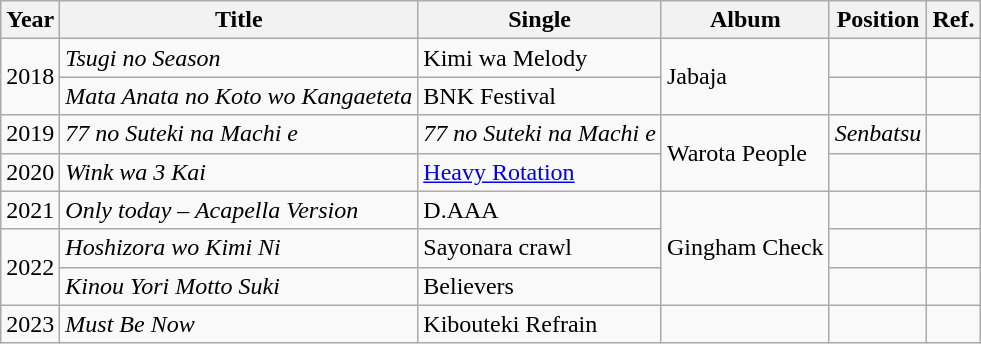<table class="wikitable">
<tr>
<th>Year</th>
<th>Title</th>
<th>Single</th>
<th>Album</th>
<th>Position</th>
<th>Ref.</th>
</tr>
<tr>
<td rowspan="2">2018</td>
<td><em>Tsugi no Season</em></td>
<td>Kimi wa Melody</td>
<td rowspan="2">Jabaja</td>
<td></td>
<td></td>
</tr>
<tr>
<td><em>Mata Anata no Koto wo Kangaeteta</em></td>
<td>BNK Festival</td>
<td></td>
<td></td>
</tr>
<tr>
<td>2019</td>
<td><em>77 no Suteki na Machi e</em></td>
<td><em>77 no Suteki na Machi e</em></td>
<td rowspan="2">Warota People</td>
<td><em>Senbatsu</em></td>
<td></td>
</tr>
<tr>
<td>2020</td>
<td><em>Wink wa 3 Kai</em></td>
<td><a href='#'>Heavy Rotation</a></td>
<td></td>
<td></td>
</tr>
<tr>
<td>2021</td>
<td><em>Only today – Acapella Version</em></td>
<td>D.AAA</td>
<td rowspan="3">Gingham Check</td>
<td></td>
<td></td>
</tr>
<tr>
<td rowspan="2">2022</td>
<td><em>Hoshizora wo Kimi Ni</em></td>
<td>Sayonara crawl</td>
<td></td>
<td></td>
</tr>
<tr>
<td><em>Kinou Yori Motto Suki</em></td>
<td>Believers</td>
<td></td>
<td></td>
</tr>
<tr>
<td>2023</td>
<td><em>Must Be Now</em></td>
<td>Kibouteki Refrain</td>
<td></td>
<td></td>
<td></td>
</tr>
</table>
